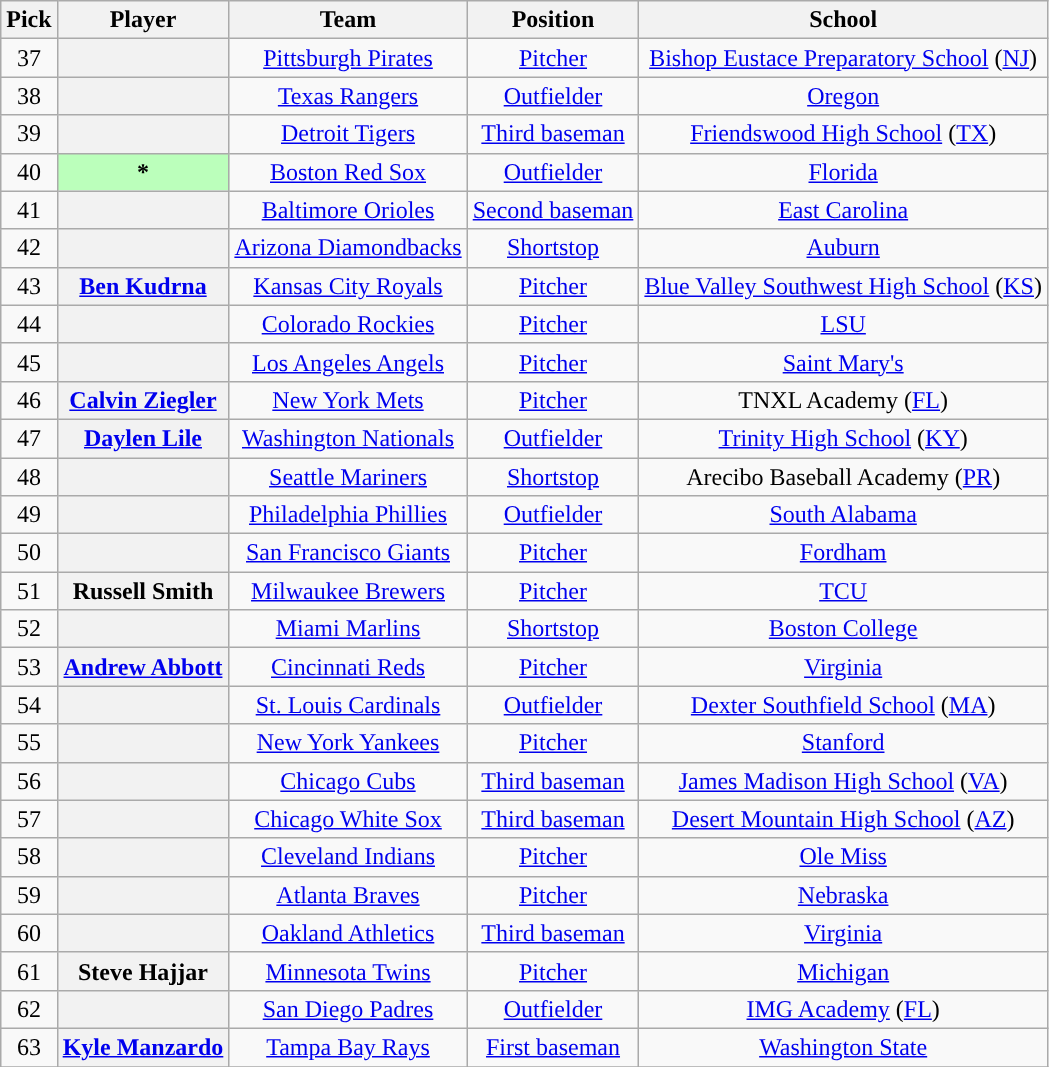<table class="wikitable sortable plainrowheaders" style="text-align:center; width=74%">
<tr>
<th scope="col">Pick</th>
<th scope="col">Player</th>
<th scope="col">Team</th>
<th scope="col">Position</th>
<th scope="col">School</th>
</tr>
<tr>
<td>37</td>
<th scope="row" style="text-align:center"></th>
<td><a href='#'>Pittsburgh Pirates</a></td>
<td><a href='#'>Pitcher</a></td>
<td><a href='#'>Bishop Eustace Preparatory School</a> (<a href='#'>NJ</a>)</td>
</tr>
<tr>
<td>38</td>
<th scope="row" style="text-align:center"></th>
<td><a href='#'>Texas Rangers</a></td>
<td><a href='#'>Outfielder</a></td>
<td><a href='#'>Oregon</a></td>
</tr>
<tr>
<td>39</td>
<th scope="row" style="text-align:center"></th>
<td><a href='#'>Detroit Tigers</a></td>
<td><a href='#'>Third baseman</a></td>
<td><a href='#'>Friendswood High School</a> (<a href='#'>TX</a>)</td>
</tr>
<tr>
<td>40</td>
<th scope="row" style="text-align:center; background:#bfb;”">*</th>
<td><a href='#'>Boston Red Sox</a></td>
<td><a href='#'>Outfielder</a></td>
<td><a href='#'>Florida</a></td>
</tr>
<tr>
<td>41</td>
<th scope="row" style="text-align:center"></th>
<td><a href='#'>Baltimore Orioles</a></td>
<td><a href='#'>Second baseman</a></td>
<td><a href='#'>East Carolina</a></td>
</tr>
<tr>
<td>42</td>
<th scope="row" style="text-align:center"></th>
<td><a href='#'>Arizona Diamondbacks</a></td>
<td><a href='#'>Shortstop</a></td>
<td><a href='#'>Auburn</a></td>
</tr>
<tr>
<td>43</td>
<th scope="row" style="text-align:center"><a href='#'>Ben Kudrna</a></th>
<td><a href='#'>Kansas City Royals</a></td>
<td><a href='#'>Pitcher</a></td>
<td><a href='#'>Blue Valley Southwest High School</a> (<a href='#'>KS</a>)</td>
</tr>
<tr>
<td>44</td>
<th scope="row" style="text-align:center"></th>
<td><a href='#'>Colorado Rockies</a></td>
<td><a href='#'>Pitcher</a></td>
<td><a href='#'>LSU</a></td>
</tr>
<tr>
<td>45</td>
<th scope="row" style="text-align:center"></th>
<td><a href='#'>Los Angeles Angels</a></td>
<td><a href='#'>Pitcher</a></td>
<td><a href='#'>Saint Mary's</a></td>
</tr>
<tr>
<td>46</td>
<th scope="row" style="text-align:center"><a href='#'>Calvin Ziegler</a></th>
<td><a href='#'>New York Mets</a></td>
<td><a href='#'>Pitcher</a></td>
<td>TNXL Academy (<a href='#'>FL</a>)</td>
</tr>
<tr>
<td>47</td>
<th scope="row" style="text-align:center"><a href='#'>Daylen Lile</a></th>
<td><a href='#'>Washington Nationals</a></td>
<td><a href='#'>Outfielder</a></td>
<td><a href='#'>Trinity High School</a> (<a href='#'>KY</a>)</td>
</tr>
<tr>
<td>48</td>
<th scope="row" style="text-align:center"></th>
<td><a href='#'>Seattle Mariners</a></td>
<td><a href='#'>Shortstop</a></td>
<td>Arecibo Baseball Academy (<a href='#'>PR</a>)</td>
</tr>
<tr>
<td>49</td>
<th scope="row" style="text-align:center"></th>
<td><a href='#'>Philadelphia Phillies</a></td>
<td><a href='#'>Outfielder</a></td>
<td><a href='#'>South Alabama</a></td>
</tr>
<tr>
<td>50</td>
<th scope="row" style="text-align:center"></th>
<td><a href='#'>San Francisco Giants</a></td>
<td><a href='#'>Pitcher</a></td>
<td><a href='#'>Fordham</a></td>
</tr>
<tr>
<td>51</td>
<th scope="row" style="text-align:center">Russell Smith</th>
<td><a href='#'>Milwaukee Brewers</a></td>
<td><a href='#'>Pitcher</a></td>
<td><a href='#'>TCU</a></td>
</tr>
<tr>
<td>52</td>
<th scope="row" style="text-align:center"></th>
<td><a href='#'>Miami Marlins</a></td>
<td><a href='#'>Shortstop</a></td>
<td><a href='#'>Boston College</a></td>
</tr>
<tr>
<td>53</td>
<th scope="row" style="text-align:center"><a href='#'>Andrew Abbott</a></th>
<td><a href='#'>Cincinnati Reds</a></td>
<td><a href='#'>Pitcher</a></td>
<td><a href='#'>Virginia</a></td>
</tr>
<tr>
<td>54</td>
<th scope="row" style="text-align:center"></th>
<td><a href='#'>St. Louis Cardinals</a></td>
<td><a href='#'>Outfielder</a></td>
<td><a href='#'>Dexter Southfield School</a> (<a href='#'>MA</a>)</td>
</tr>
<tr>
<td>55</td>
<th scope="row" style="text-align:center"></th>
<td><a href='#'>New York Yankees</a></td>
<td><a href='#'>Pitcher</a></td>
<td><a href='#'>Stanford</a></td>
</tr>
<tr>
<td>56</td>
<th scope="row" style="text-align:center"></th>
<td><a href='#'>Chicago Cubs</a></td>
<td><a href='#'>Third baseman</a></td>
<td><a href='#'>James Madison High School</a> (<a href='#'>VA</a>)</td>
</tr>
<tr>
<td>57</td>
<th scope="row" style="text-align:center"></th>
<td><a href='#'>Chicago White Sox</a></td>
<td><a href='#'>Third baseman</a></td>
<td><a href='#'>Desert Mountain High School</a> (<a href='#'>AZ</a>)</td>
</tr>
<tr>
<td>58</td>
<th scope="row" style="text-align:center"></th>
<td><a href='#'>Cleveland Indians</a></td>
<td><a href='#'>Pitcher</a></td>
<td><a href='#'>Ole Miss</a></td>
</tr>
<tr>
<td>59</td>
<th scope="row" style="text-align:center"></th>
<td><a href='#'>Atlanta Braves</a></td>
<td><a href='#'>Pitcher</a></td>
<td><a href='#'>Nebraska</a></td>
</tr>
<tr>
<td>60</td>
<th scope="row" style="text-align:center"></th>
<td><a href='#'>Oakland Athletics</a></td>
<td><a href='#'>Third baseman</a></td>
<td><a href='#'>Virginia</a></td>
</tr>
<tr>
<td>61</td>
<th scope="row" style="text-align:center">Steve Hajjar</th>
<td><a href='#'>Minnesota Twins</a></td>
<td><a href='#'>Pitcher</a></td>
<td><a href='#'>Michigan</a></td>
</tr>
<tr>
<td>62</td>
<th scope="row" style="text-align:center"></th>
<td><a href='#'>San Diego Padres</a></td>
<td><a href='#'>Outfielder</a></td>
<td><a href='#'>IMG Academy</a> (<a href='#'>FL</a>)</td>
</tr>
<tr>
<td>63</td>
<th scope="row" style="text-align:center"><a href='#'>Kyle Manzardo</a></th>
<td><a href='#'>Tampa Bay Rays</a></td>
<td><a href='#'>First baseman</a></td>
<td><a href='#'>Washington State</a></td>
</tr>
<tr>
</tr>
</table>
